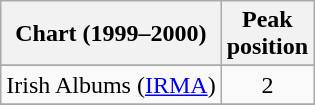<table class="wikitable sortable">
<tr>
<th>Chart (1999–2000)</th>
<th>Peak<br>position</th>
</tr>
<tr>
</tr>
<tr>
</tr>
<tr>
</tr>
<tr>
</tr>
<tr>
<td>Irish Albums (<a href='#'>IRMA</a>)</td>
<td align="center">2</td>
</tr>
<tr>
</tr>
<tr>
</tr>
<tr>
</tr>
<tr>
</tr>
<tr>
</tr>
</table>
